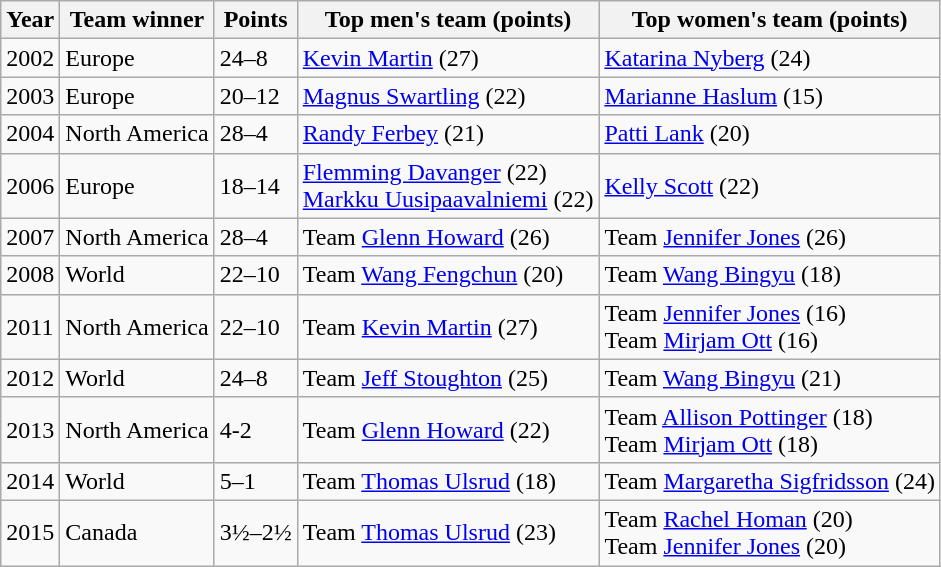<table class="wikitable">
<tr>
<th>Year</th>
<th>Team winner</th>
<th>Points</th>
<th>Top men's team (points)</th>
<th>Top women's team (points)</th>
</tr>
<tr>
<td>2002</td>
<td>Europe</td>
<td>24–8</td>
<td> <a href='#'>Kevin Martin</a> (27)</td>
<td> <a href='#'>Katarina Nyberg</a> (24)</td>
</tr>
<tr>
<td>2003</td>
<td>Europe</td>
<td>20–12</td>
<td> <a href='#'>Magnus Swartling</a> (22)</td>
<td> <a href='#'>Marianne Haslum</a> (15)</td>
</tr>
<tr>
<td>2004</td>
<td>North America</td>
<td>28–4</td>
<td> <a href='#'>Randy Ferbey</a> (21)</td>
<td> <a href='#'>Patti Lank</a> (20)</td>
</tr>
<tr>
<td>2006</td>
<td>Europe</td>
<td>18–14</td>
<td> <a href='#'>Flemming Davanger</a> (22) <br>  <a href='#'>Markku Uusipaavalniemi</a> (22)</td>
<td> <a href='#'>Kelly Scott</a> (22)</td>
</tr>
<tr>
<td>2007</td>
<td>North America</td>
<td>28–4</td>
<td> Team <a href='#'>Glenn Howard</a> (26)</td>
<td> Team <a href='#'>Jennifer Jones</a> (26)</td>
</tr>
<tr>
<td>2008</td>
<td>World</td>
<td>22–10</td>
<td> Team <a href='#'>Wang Fengchun</a> (20)</td>
<td> Team <a href='#'>Wang Bingyu</a> (18)</td>
</tr>
<tr>
<td>2011</td>
<td>North America</td>
<td>22–10</td>
<td> Team <a href='#'>Kevin Martin</a> (27)</td>
<td> Team <a href='#'>Jennifer Jones</a> (16) <br>  Team <a href='#'>Mirjam Ott</a> (16)</td>
</tr>
<tr>
<td>2012</td>
<td>World</td>
<td>24–8</td>
<td> Team <a href='#'>Jeff Stoughton</a> (25)</td>
<td> Team <a href='#'>Wang Bingyu</a> (21)</td>
</tr>
<tr>
<td>2013</td>
<td>North America</td>
<td>4-2</td>
<td> Team <a href='#'>Glenn Howard</a> (22)</td>
<td> Team <a href='#'>Allison Pottinger</a> (18) <br>  Team <a href='#'>Mirjam Ott</a> (18)</td>
</tr>
<tr>
<td>2014</td>
<td>World</td>
<td>5–1</td>
<td> Team <a href='#'>Thomas Ulsrud</a> (18)</td>
<td> Team <a href='#'>Margaretha Sigfridsson</a> (24)</td>
</tr>
<tr>
<td>2015</td>
<td>Canada</td>
<td>3½–2½</td>
<td> Team <a href='#'>Thomas Ulsrud</a> (23)</td>
<td> Team <a href='#'>Rachel Homan</a> (20) <br>  Team <a href='#'>Jennifer Jones</a> (20)</td>
</tr>
</table>
